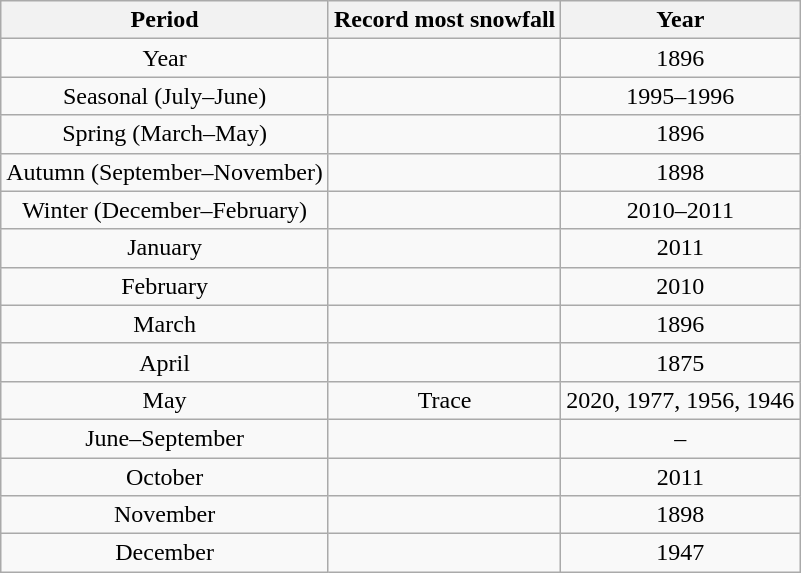<table class="wikitable plainrowheaders" style="text-align:center;">
<tr>
<th>Period</th>
<th>Record most snowfall</th>
<th>Year</th>
</tr>
<tr>
<td>Year</td>
<td></td>
<td>1896</td>
</tr>
<tr>
<td>Seasonal (July–June)</td>
<td></td>
<td>1995–1996</td>
</tr>
<tr>
<td>Spring (March–May)</td>
<td></td>
<td>1896</td>
</tr>
<tr>
<td>Autumn (September–November)</td>
<td></td>
<td>1898</td>
</tr>
<tr>
<td>Winter (December–February)</td>
<td></td>
<td>2010–2011</td>
</tr>
<tr>
<td>January</td>
<td></td>
<td>2011</td>
</tr>
<tr>
<td>February</td>
<td></td>
<td>2010</td>
</tr>
<tr>
<td>March</td>
<td></td>
<td>1896</td>
</tr>
<tr>
<td>April</td>
<td></td>
<td>1875</td>
</tr>
<tr>
<td>May</td>
<td>Trace</td>
<td>2020, 1977, 1956, 1946</td>
</tr>
<tr>
<td>June–September</td>
<td></td>
<td>–</td>
</tr>
<tr>
<td>October</td>
<td></td>
<td>2011</td>
</tr>
<tr>
<td>November</td>
<td></td>
<td>1898</td>
</tr>
<tr>
<td>December</td>
<td></td>
<td>1947</td>
</tr>
</table>
